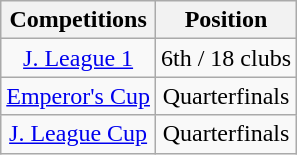<table class="wikitable" style="text-align:center;">
<tr>
<th>Competitions</th>
<th>Position</th>
</tr>
<tr>
<td><a href='#'>J. League 1</a></td>
<td>6th / 18 clubs</td>
</tr>
<tr>
<td><a href='#'>Emperor's Cup</a></td>
<td>Quarterfinals</td>
</tr>
<tr>
<td><a href='#'>J. League Cup</a></td>
<td>Quarterfinals</td>
</tr>
</table>
